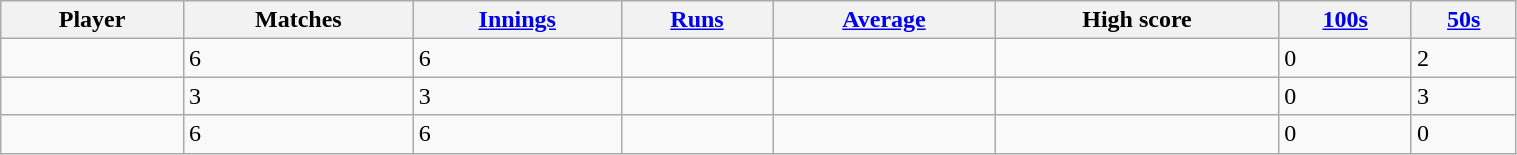<table class="wikitable sortable" style="width:80%;">
<tr>
<th>Player</th>
<th>Matches</th>
<th><a href='#'>Innings</a></th>
<th><a href='#'>Runs</a></th>
<th><a href='#'>Average</a></th>
<th>High score</th>
<th><a href='#'>100s</a></th>
<th><a href='#'>50s</a></th>
</tr>
<tr>
<td></td>
<td>6</td>
<td>6</td>
<td></td>
<td></td>
<td></td>
<td>0</td>
<td>2</td>
</tr>
<tr>
<td></td>
<td>3</td>
<td>3</td>
<td></td>
<td></td>
<td></td>
<td>0</td>
<td>3</td>
</tr>
<tr>
<td></td>
<td>6</td>
<td>6</td>
<td></td>
<td></td>
<td></td>
<td>0</td>
<td>0</td>
</tr>
</table>
